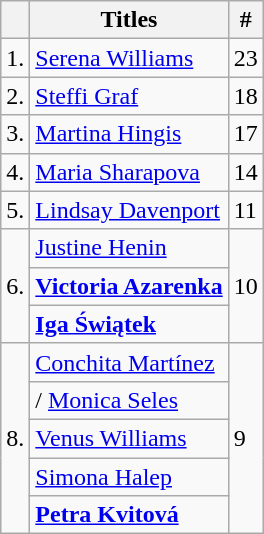<table class="wikitable">
<tr>
<th></th>
<th>Titles</th>
<th>#</th>
</tr>
<tr>
<td>1.</td>
<td> <a href='#'>Serena Williams</a></td>
<td>23</td>
</tr>
<tr>
<td>2.</td>
<td> <a href='#'>Steffi Graf</a></td>
<td>18</td>
</tr>
<tr>
<td>3.</td>
<td> <a href='#'>Martina Hingis</a></td>
<td>17</td>
</tr>
<tr>
<td>4.</td>
<td> <a href='#'>Maria Sharapova</a></td>
<td>14</td>
</tr>
<tr>
<td>5.</td>
<td> <a href='#'>Lindsay Davenport</a></td>
<td>11</td>
</tr>
<tr>
<td rowspan=3>6.</td>
<td> <a href='#'>Justine Henin</a></td>
<td rowspan=3>10</td>
</tr>
<tr>
<td> <strong><a href='#'>Victoria Azarenka</a></strong></td>
</tr>
<tr>
<td> <strong><a href='#'>Iga Świątek</a></strong></td>
</tr>
<tr>
<td rowspan=5>8.</td>
<td> <a href='#'>Conchita Martínez</a></td>
<td rowspan=5>9</td>
</tr>
<tr>
<td>/ <a href='#'>Monica Seles</a></td>
</tr>
<tr>
<td> <a href='#'>Venus Williams</a></td>
</tr>
<tr>
<td> <a href='#'>Simona Halep</a></td>
</tr>
<tr>
<td> <strong><a href='#'>Petra Kvitová</a></strong></td>
</tr>
</table>
